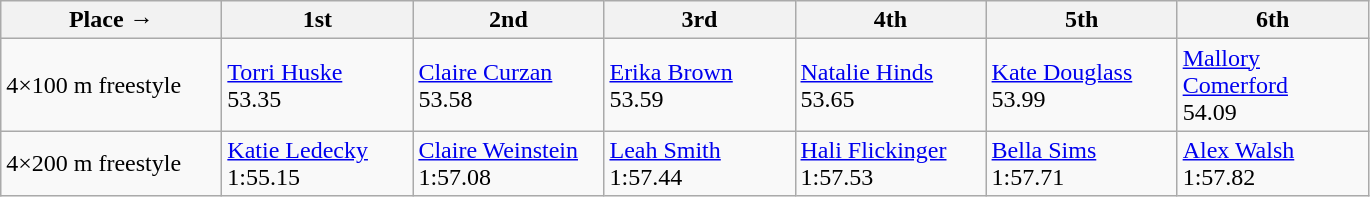<table class="wikitable">
<tr>
<th width=140>Place →</th>
<th width=120>1st</th>
<th width=120>2nd</th>
<th width=120>3rd</th>
<th width=120>4th</th>
<th width=120>5th</th>
<th width=120>6th</th>
</tr>
<tr>
<td>4×100 m freestyle</td>
<td><a href='#'>Torri Huske</a> <br> 53.35</td>
<td><a href='#'>Claire Curzan</a> <br> 53.58</td>
<td><a href='#'>Erika Brown</a> <br> 53.59</td>
<td><a href='#'>Natalie Hinds</a> <br> 53.65</td>
<td><a href='#'>Kate Douglass</a> <br> 53.99</td>
<td><a href='#'>Mallory Comerford</a> <br> 54.09</td>
</tr>
<tr>
<td>4×200 m freestyle</td>
<td><a href='#'>Katie Ledecky</a> <br> 1:55.15</td>
<td><a href='#'>Claire Weinstein</a> <br> 1:57.08</td>
<td><a href='#'>Leah Smith</a> <br> 1:57.44</td>
<td><a href='#'>Hali Flickinger</a> <br> 1:57.53</td>
<td><a href='#'>Bella Sims</a> <br> 1:57.71</td>
<td><a href='#'>Alex Walsh</a> <br> 1:57.82</td>
</tr>
</table>
